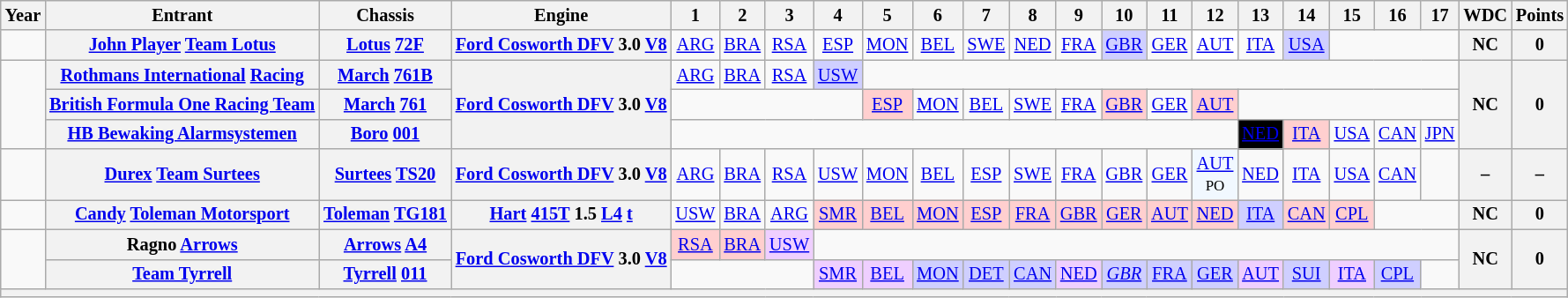<table class="wikitable" style="text-align:center; font-size:85%">
<tr>
<th>Year</th>
<th>Entrant</th>
<th>Chassis</th>
<th>Engine</th>
<th>1</th>
<th>2</th>
<th>3</th>
<th>4</th>
<th>5</th>
<th>6</th>
<th>7</th>
<th>8</th>
<th>9</th>
<th>10</th>
<th>11</th>
<th>12</th>
<th>13</th>
<th>14</th>
<th>15</th>
<th>16</th>
<th>17</th>
<th>WDC</th>
<th>Points</th>
</tr>
<tr>
<td></td>
<th nowrap><a href='#'>John Player</a> <a href='#'>Team Lotus</a></th>
<th nowrap><a href='#'>Lotus</a> <a href='#'>72F</a></th>
<th nowrap><a href='#'>Ford Cosworth DFV</a> 3.0 <a href='#'>V8</a></th>
<td><a href='#'>ARG</a></td>
<td><a href='#'>BRA</a></td>
<td><a href='#'>RSA</a></td>
<td><a href='#'>ESP</a></td>
<td><a href='#'>MON</a></td>
<td><a href='#'>BEL</a></td>
<td><a href='#'>SWE</a></td>
<td><a href='#'>NED</a></td>
<td><a href='#'>FRA</a></td>
<td style="background:#CFCFFF;"><a href='#'>GBR</a><br></td>
<td><a href='#'>GER</a></td>
<td style="background:#ffffff;"><a href='#'>AUT</a><br></td>
<td><a href='#'>ITA</a></td>
<td style="background:#CFCFFF;"><a href='#'>USA</a><br></td>
<td colspan=3></td>
<th>NC</th>
<th>0</th>
</tr>
<tr>
<td rowspan=3></td>
<th nowrap><a href='#'>Rothmans International</a> <a href='#'>Racing</a></th>
<th nowrap><a href='#'>March</a> <a href='#'>761B</a></th>
<th rowspan=3 nowrap><a href='#'>Ford Cosworth DFV</a> 3.0 <a href='#'>V8</a></th>
<td><a href='#'>ARG</a></td>
<td><a href='#'>BRA</a></td>
<td><a href='#'>RSA</a></td>
<td style="background:#CFCFFF;"><a href='#'>USW</a><br></td>
<td colspan=13></td>
<th rowspan=3>NC</th>
<th rowspan=3>0</th>
</tr>
<tr>
<th nowrap><a href='#'>British Formula One Racing Team</a></th>
<th nowrap><a href='#'>March</a> <a href='#'>761</a></th>
<td colspan=4></td>
<td style="background:#FFCFCF;"><a href='#'>ESP</a><br></td>
<td><a href='#'>MON</a></td>
<td><a href='#'>BEL</a></td>
<td><a href='#'>SWE</a></td>
<td><a href='#'>FRA</a></td>
<td style="background:#FFCFCF;"><a href='#'>GBR</a><br></td>
<td><a href='#'>GER</a></td>
<td style="background:#FFCFCF;"><a href='#'>AUT</a><br></td>
<td colspan=5></td>
</tr>
<tr>
<th nowrap><a href='#'>HB Bewaking Alarmsystemen</a></th>
<th nowrap><a href='#'>Boro</a> <a href='#'>001</a></th>
<td colspan=12></td>
<td style="background:#000000; color:#ffffff"><a href='#'><span>NED</span></a><br></td>
<td style="background:#FFCFCF;"><a href='#'>ITA</a><br></td>
<td><a href='#'>USA</a></td>
<td><a href='#'>CAN</a></td>
<td><a href='#'>JPN</a></td>
</tr>
<tr>
<td></td>
<th nowrap><a href='#'>Durex</a> <a href='#'>Team Surtees</a></th>
<th nowrap><a href='#'>Surtees</a> <a href='#'>TS20</a></th>
<th nowrap><a href='#'>Ford Cosworth DFV</a> 3.0 <a href='#'>V8</a></th>
<td><a href='#'>ARG</a></td>
<td><a href='#'>BRA</a></td>
<td><a href='#'>RSA</a></td>
<td><a href='#'>USW</a></td>
<td><a href='#'>MON</a></td>
<td><a href='#'>BEL</a></td>
<td><a href='#'>ESP</a></td>
<td><a href='#'>SWE</a></td>
<td><a href='#'>FRA</a></td>
<td><a href='#'>GBR</a></td>
<td><a href='#'>GER</a></td>
<td style="background:#F1F8FF;"><a href='#'>AUT</a><br><small>PO</small></td>
<td><a href='#'>NED</a></td>
<td><a href='#'>ITA</a></td>
<td><a href='#'>USA</a></td>
<td><a href='#'>CAN</a></td>
<td></td>
<th>–</th>
<th>–</th>
</tr>
<tr>
<td></td>
<th nowrap><a href='#'>Candy</a> <a href='#'>Toleman Motorsport</a></th>
<th nowrap><a href='#'>Toleman</a> <a href='#'>TG181</a></th>
<th nowrap><a href='#'>Hart</a> <a href='#'>415T</a> 1.5 <a href='#'>L4</a> <a href='#'>t</a></th>
<td><a href='#'>USW</a></td>
<td><a href='#'>BRA</a></td>
<td><a href='#'>ARG</a></td>
<td style="background:#FFCFCF;"><a href='#'>SMR</a><br></td>
<td style="background:#FFCFCF;"><a href='#'>BEL</a><br></td>
<td style="background:#FFCFCF;"><a href='#'>MON</a><br></td>
<td style="background:#FFCFCF;"><a href='#'>ESP</a><br></td>
<td style="background:#FFCFCF;"><a href='#'>FRA</a><br></td>
<td style="background:#FFCFCF;"><a href='#'>GBR</a><br></td>
<td style="background:#FFCFCF;"><a href='#'>GER</a><br></td>
<td style="background:#FFCFCF;"><a href='#'>AUT</a><br></td>
<td style="background:#FFCFCF;"><a href='#'>NED</a><br></td>
<td style="background:#CFCFFF;"><a href='#'>ITA</a><br></td>
<td style="background:#FFCFCF;"><a href='#'>CAN</a><br></td>
<td style="background:#FFCFCF;"><a href='#'>CPL</a><br></td>
<td colspan=2></td>
<th>NC</th>
<th>0</th>
</tr>
<tr>
<td rowspan=2></td>
<th nowrap>Ragno <a href='#'>Arrows</a></th>
<th nowrap><a href='#'>Arrows</a> <a href='#'>A4</a></th>
<th rowspan=2 nowrap><a href='#'>Ford Cosworth DFV</a> 3.0 <a href='#'>V8</a></th>
<td style="background:#FFCFCF;"><a href='#'>RSA</a><br></td>
<td style="background:#FFCFCF;"><a href='#'>BRA</a><br></td>
<td style="background:#EFCFFF;"><a href='#'>USW</a><br></td>
<td colspan=14></td>
<th rowspan="2">NC</th>
<th rowspan="2">0</th>
</tr>
<tr>
<th nowrap><a href='#'>Team Tyrrell</a></th>
<th nowrap><a href='#'>Tyrrell</a> <a href='#'>011</a></th>
<td colspan=3></td>
<td style="background:#EFCFFF;"><a href='#'>SMR</a><br></td>
<td style="background:#EFCFFF;"><a href='#'>BEL</a><br></td>
<td style="background:#CFCFFF;"><a href='#'>MON</a><br></td>
<td style="background:#CFCFFF;"><a href='#'>DET</a><br></td>
<td style="background:#CFCFFF;"><a href='#'>CAN</a><br></td>
<td style="background:#EFCFFF;"><a href='#'>NED</a><br></td>
<td style="background:#CFCFFF;"><em><a href='#'>GBR</a></em><br></td>
<td style="background:#CFCFFF;"><a href='#'>FRA</a><br></td>
<td style="background:#CFCFFF;"><a href='#'>GER</a><br></td>
<td style="background:#EFCFFF;"><a href='#'>AUT</a><br></td>
<td style="background:#CFCFFF;"><a href='#'>SUI</a><br></td>
<td style="background:#EFCFFF;"><a href='#'>ITA</a><br></td>
<td style="background:#CFCFFF;"><a href='#'>CPL</a><br></td>
<td></td>
</tr>
<tr>
<th colspan="23"></th>
</tr>
</table>
